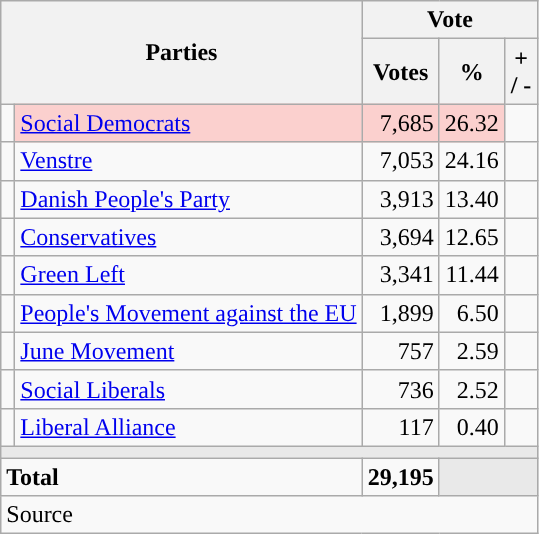<table class="wikitable" style="text-align:right;">
<tr>
<th style="text-align:centre;" rowspan="2" colspan="2" width="225">Parties</th>
<th colspan="3">Vote</th>
</tr>
<tr>
<th width="15">Votes</th>
<th width="15">%</th>
<th width="15">+ / -</th>
</tr>
<tr>
<td width="2" style="color:inherit;background:"></td>
<td bgcolor=#fbd0ce   align="left"><a href='#'>Social Democrats</a></td>
<td bgcolor=#fbd0ce>7,685</td>
<td bgcolor=#fbd0ce>26.32</td>
<td></td>
</tr>
<tr>
<td width="2" style="color:inherit;background:"></td>
<td align="left"><a href='#'>Venstre</a></td>
<td>7,053</td>
<td>24.16</td>
<td></td>
</tr>
<tr>
<td width="2" style="color:inherit;background:"></td>
<td align="left"><a href='#'>Danish People's Party</a></td>
<td>3,913</td>
<td>13.40</td>
<td></td>
</tr>
<tr>
<td width="2" style="color:inherit;background:"></td>
<td align="left"><a href='#'>Conservatives</a></td>
<td>3,694</td>
<td>12.65</td>
<td></td>
</tr>
<tr>
<td width="2" style="color:inherit;background:"></td>
<td align="left"><a href='#'>Green Left</a></td>
<td>3,341</td>
<td>11.44</td>
<td></td>
</tr>
<tr>
<td width="2" style="color:inherit;background:"></td>
<td align="left"><a href='#'>People's Movement against the EU</a></td>
<td>1,899</td>
<td>6.50</td>
<td></td>
</tr>
<tr>
<td width="2" style="color:inherit;background:"></td>
<td align="left"><a href='#'>June Movement</a></td>
<td>757</td>
<td>2.59</td>
<td></td>
</tr>
<tr>
<td width="2" style="color:inherit;background:"></td>
<td align="left"><a href='#'>Social Liberals</a></td>
<td>736</td>
<td>2.52</td>
<td></td>
</tr>
<tr>
<td width="2" style="color:inherit;background:"></td>
<td align="left"><a href='#'>Liberal Alliance</a></td>
<td>117</td>
<td>0.40</td>
<td></td>
</tr>
<tr>
<td colspan="7" bgcolor="#E9E9E9"></td>
</tr>
<tr>
<td align="left" colspan="2"><strong>Total</strong></td>
<td><strong>29,195</strong></td>
<td bgcolor="#E9E9E9" colspan="2"></td>
</tr>
<tr>
<td align="left" colspan="6">Source</td>
</tr>
</table>
